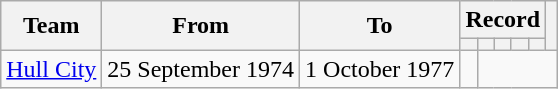<table class=wikitable style="text-align: center">
<tr>
<th rowspan=2>Team</th>
<th rowspan=2>From</th>
<th rowspan=2>To</th>
<th colspan=5>Record</th>
<th rowspan=2 class=unsortable></th>
</tr>
<tr>
<th></th>
<th></th>
<th></th>
<th></th>
<th></th>
</tr>
<tr>
<td align=left><a href='#'>Hull City</a></td>
<td align=left>25 September 1974</td>
<td align=left>1 October 1977<br></td>
<td></td>
</tr>
</table>
